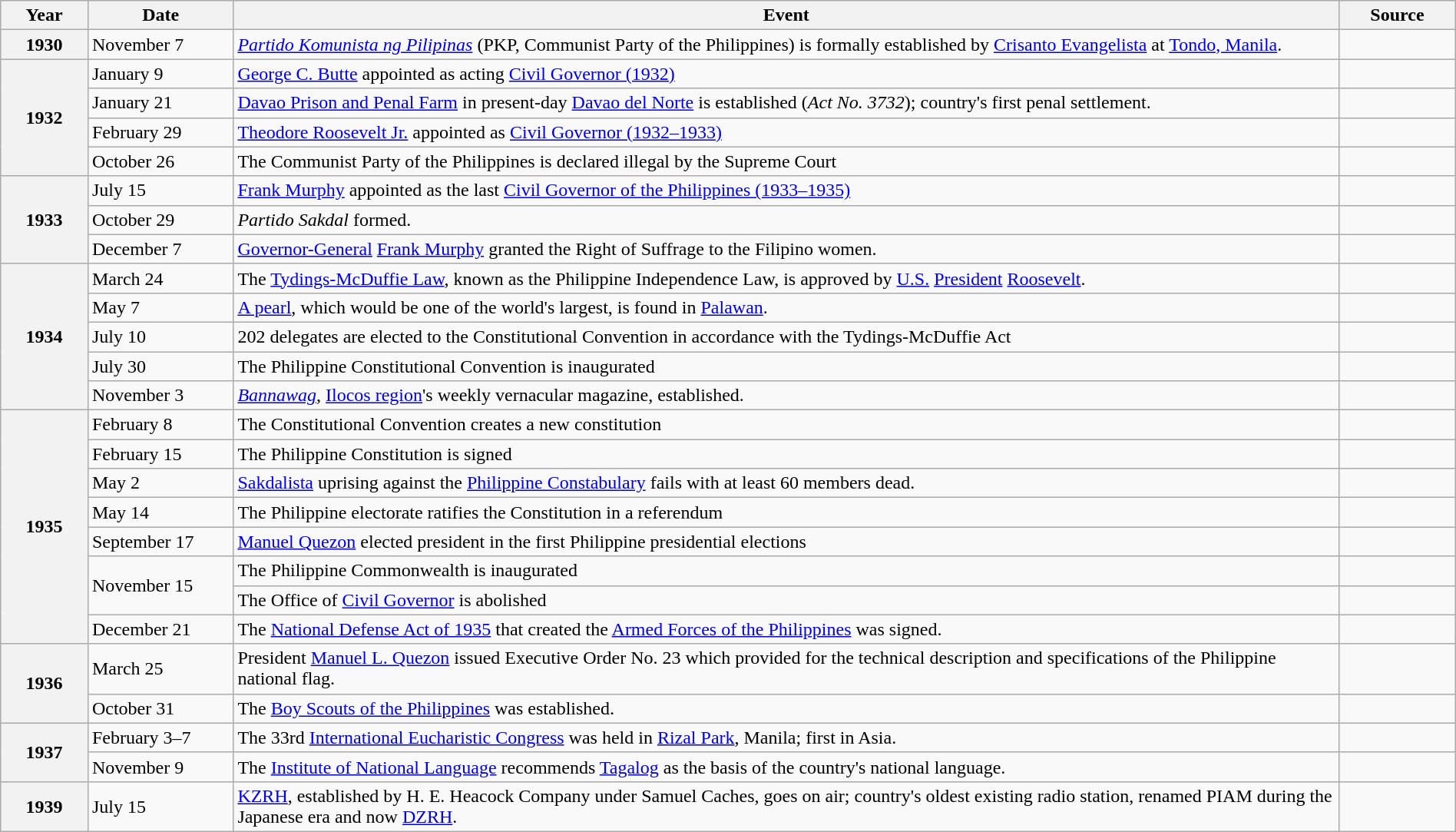<table class="wikitable toptextcells" style="width:100%;">
<tr>
<th scope="col" style="width:6%;">Year</th>
<th scope="col" style="width:10%;">Date</th>
<th scope="col">Event</th>
<th scope="col" style="width:8%;">Source</th>
</tr>
<tr>
<th scope="row">1930</th>
<td>November 7</td>
<td><em><a href='#'>Partido Komunista ng Pilipinas</a></em> (PKP, Communist Party of the Philippines) is formally established by <a href='#'>Crisanto Evangelista</a> at <a href='#'>Tondo, Manila</a>.</td>
<td></td>
</tr>
<tr>
<th scope="row" rowspan="4">1932</th>
<td>January 9</td>
<td><a href='#'>George C. Butte</a> appointed as acting <a href='#'>Civil Governor (1932)</a></td>
<td></td>
</tr>
<tr>
<td>January 21</td>
<td><a href='#'>Davao Prison and Penal Farm</a> in present-day <a href='#'>Davao del Norte</a> is established (<em>Act No. 3732</em>); country's first penal settlement.</td>
<td></td>
</tr>
<tr>
<td>February 29</td>
<td><a href='#'>Theodore Roosevelt Jr.</a> appointed as <a href='#'>Civil Governor (1932–1933)</a></td>
<td></td>
</tr>
<tr>
<td>October 26</td>
<td>The Communist Party of the Philippines is declared illegal by the Supreme Court</td>
<td></td>
</tr>
<tr>
<th scope="row" rowspan="3">1933</th>
<td>July 15</td>
<td><a href='#'>Frank Murphy</a> appointed as the last <a href='#'>Civil Governor of the Philippines (1933–1935)</a></td>
<td></td>
</tr>
<tr>
<td>October 29</td>
<td><em>Partido Sakdal</em> formed.</td>
<td></td>
</tr>
<tr>
<td>December 7</td>
<td><a href='#'>Governor-General</a> <a href='#'>Frank Murphy</a> granted the Right of Suffrage to the Filipino women.</td>
<td></td>
</tr>
<tr>
<th scope="row" rowspan="5">1934</th>
<td>March 24</td>
<td>The <a href='#'>Tydings-McDuffie Law</a>, known as the Philippine Independence Law, is approved by <a href='#'>U.S.</a> <a href='#'>President</a> <a href='#'>Roosevelt</a>.</td>
<td></td>
</tr>
<tr>
<td>May 7</td>
<td><a href='#'>A pearl</a>, which would be one of the world's largest, is found in <a href='#'>Palawan</a>.</td>
<td></td>
</tr>
<tr>
<td>July 10</td>
<td>202 delegates are elected to the Constitutional Convention in accordance with the Tydings-McDuffie Act</td>
<td></td>
</tr>
<tr>
<td>July 30</td>
<td>The Philippine Constitutional Convention is inaugurated</td>
<td></td>
</tr>
<tr>
<td>November 3</td>
<td><em><a href='#'>Bannawag</a></em>, <a href='#'>Ilocos region</a>'s weekly vernacular magazine, established.</td>
<td></td>
</tr>
<tr>
<th scope="row" rowspan="8">1935</th>
<td>February 8</td>
<td>The Constitutional Convention creates a new constitution</td>
<td></td>
</tr>
<tr>
<td>February 15</td>
<td>The Philippine Constitution is signed</td>
<td></td>
</tr>
<tr>
<td>May 2</td>
<td><a href='#'>Sakdalista</a> uprising against the <a href='#'>Philippine Constabulary</a> fails with at least 60 members dead.</td>
<td></td>
</tr>
<tr>
<td>May 14</td>
<td>The Philippine electorate ratifies the Constitution in a referendum</td>
<td></td>
</tr>
<tr>
<td>September 17</td>
<td><a href='#'>Manuel Quezon</a> elected president in the first Philippine presidential elections</td>
<td><br></td>
</tr>
<tr>
<td rowspan="2">November 15</td>
<td>The Philippine Commonwealth is inaugurated</td>
<td></td>
</tr>
<tr>
<td>The Office of <a href='#'>Civil Governor</a> is abolished</td>
<td></td>
</tr>
<tr>
<td>December 21</td>
<td>The <a href='#'>National Defense Act of 1935</a> that created the <a href='#'>Armed Forces of the Philippines</a> was signed.</td>
<td></td>
</tr>
<tr>
<th scope="row" rowspan="2">1936</th>
<td>March 25</td>
<td>President <a href='#'>Manuel L. Quezon</a> issued Executive Order No. 23 which provided for the technical description and specifications of the Philippine national flag.</td>
<td></td>
</tr>
<tr>
<td>October 31</td>
<td>The <a href='#'>Boy Scouts of the Philippines</a> was established.</td>
<td></td>
</tr>
<tr>
<th scope="row" rowspan="2">1937</th>
<td>February 3–7</td>
<td>The 33rd <a href='#'>International Eucharistic Congress</a> was held in <a href='#'>Rizal Park</a>, Manila; first in Asia.</td>
<td><br></td>
</tr>
<tr>
<td>November 9</td>
<td>The <a href='#'>Institute of National Language</a> recommends <a href='#'>Tagalog</a> as the basis of the country's national language.</td>
<td></td>
</tr>
<tr>
<th scope="row">1939</th>
<td>July 15</td>
<td><a href='#'>KZRH</a>, established by H. E. Heacock Company under Samuel Caches, goes on air; country's oldest existing radio station, renamed PIAM during the Japanese era and now <a href='#'>DZRH</a>.</td>
<td></td>
</tr>
</table>
